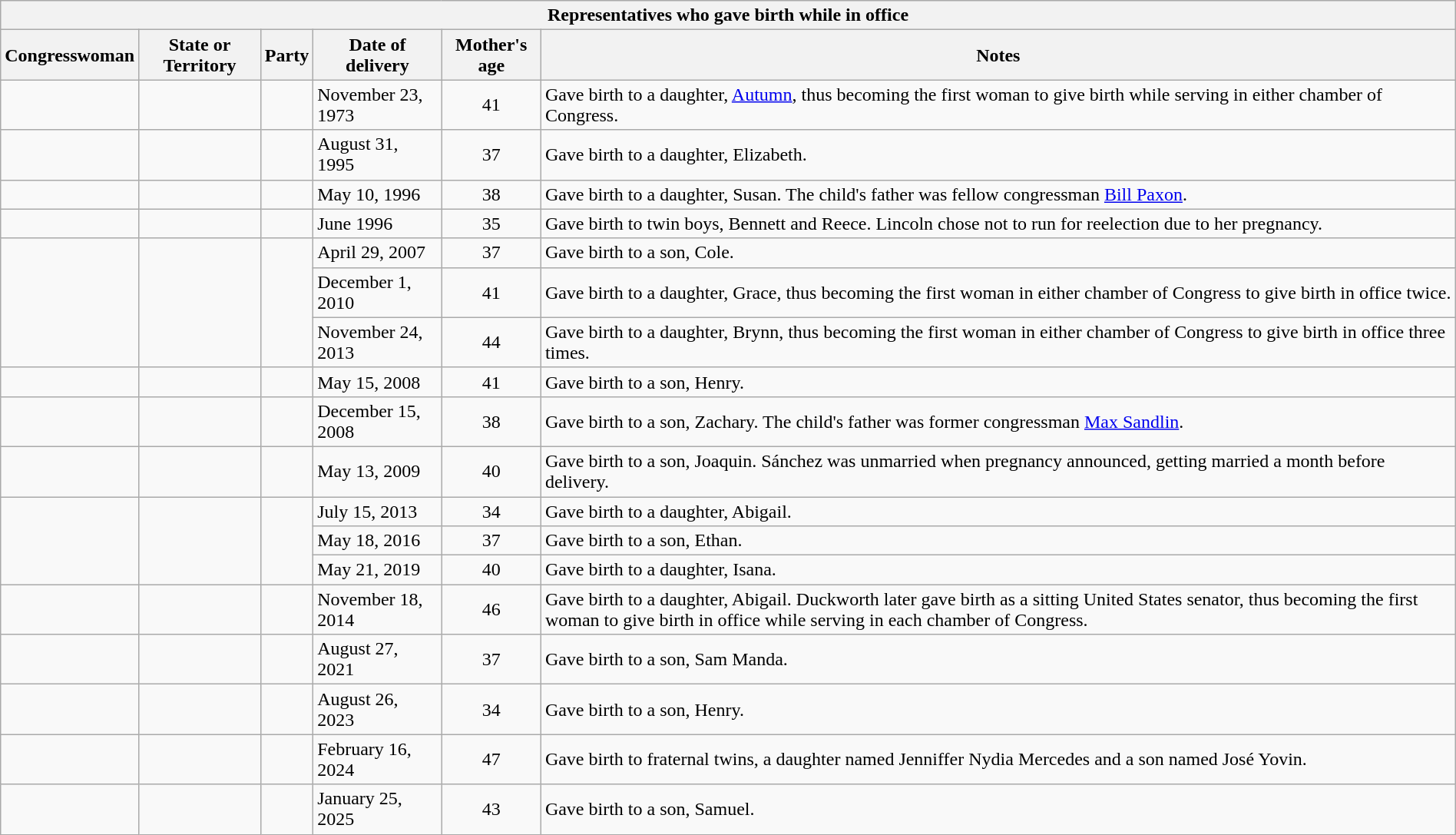<table class="wikitable collapsible collapsed" style="margin:1em auto;">
<tr>
<th colspan=6>Representatives who gave birth while in office</th>
</tr>
<tr>
<th>Congresswoman</th>
<th>State or Territory</th>
<th>Party</th>
<th>Date of delivery</th>
<th>Mother's age</th>
<th>Notes</th>
</tr>
<tr>
<td></td>
<td></td>
<td></td>
<td>November 23, 1973</td>
<td style="text-align:center;">41</td>
<td>Gave birth to a daughter, <a href='#'>Autumn</a>, thus becoming the first woman to give birth while serving in either chamber of Congress.</td>
</tr>
<tr>
<td></td>
<td></td>
<td></td>
<td>August 31, 1995</td>
<td style="text-align:center;">37</td>
<td>Gave birth to a daughter, Elizabeth.</td>
</tr>
<tr>
<td></td>
<td></td>
<td></td>
<td>May 10, 1996</td>
<td style="text-align:center;">38</td>
<td>Gave birth to a daughter, Susan. The child's father was fellow congressman <a href='#'>Bill Paxon</a>.</td>
</tr>
<tr>
<td></td>
<td></td>
<td></td>
<td>June 1996</td>
<td style="text-align:center;">35</td>
<td>Gave birth to twin boys, Bennett and Reece. Lincoln chose not to run for reelection due to her pregnancy.</td>
</tr>
<tr>
<td rowspan=3></td>
<td rowspan=3></td>
<td rowspan=3 ></td>
<td>April 29, 2007</td>
<td style="text-align:center;">37</td>
<td>Gave birth to a son, Cole.</td>
</tr>
<tr>
<td>December 1, 2010</td>
<td style="text-align:center;">41</td>
<td>Gave birth to a daughter, Grace, thus becoming the first woman in either chamber of Congress to give birth in office twice.</td>
</tr>
<tr>
<td>November 24, 2013</td>
<td style="text-align:center;">44</td>
<td>Gave birth to a daughter, Brynn, thus becoming the first woman in either chamber of Congress to give birth in office three times.</td>
</tr>
<tr>
<td></td>
<td></td>
<td></td>
<td>May 15, 2008</td>
<td style="text-align:center;">41</td>
<td>Gave birth to a son, Henry.</td>
</tr>
<tr>
<td></td>
<td></td>
<td></td>
<td>December 15, 2008</td>
<td style="text-align:center;">38</td>
<td>Gave birth to a son, Zachary. The child's father was former congressman <a href='#'>Max Sandlin</a>.</td>
</tr>
<tr>
<td></td>
<td></td>
<td></td>
<td>May 13, 2009</td>
<td style="text-align:center;">40</td>
<td>Gave birth to a son, Joaquin. Sánchez was unmarried when pregnancy announced, getting married a month before delivery.</td>
</tr>
<tr>
<td rowspan=3></td>
<td rowspan=3></td>
<td rowspan=3 ></td>
<td>July 15, 2013</td>
<td style="text-align:center;">34</td>
<td>Gave birth to a daughter, Abigail.</td>
</tr>
<tr>
<td>May 18, 2016</td>
<td style="text-align:center;">37</td>
<td>Gave birth to a son, Ethan.</td>
</tr>
<tr>
<td>May 21, 2019</td>
<td style="text-align:center;">40</td>
<td>Gave birth to a daughter, Isana.</td>
</tr>
<tr>
<td></td>
<td></td>
<td></td>
<td>November 18, 2014</td>
<td style="text-align:center;">46</td>
<td>Gave birth to a daughter, Abigail. Duckworth later gave birth as a sitting United States senator, thus becoming the first woman to give birth in office while serving in each chamber of Congress.</td>
</tr>
<tr>
<td></td>
<td></td>
<td></td>
<td>August 27, 2021</td>
<td style="text-align:center;">37</td>
<td>Gave birth to a son, Sam Manda.</td>
</tr>
<tr>
<td></td>
<td></td>
<td></td>
<td>August 26, 2023</td>
<td style="text-align:center;">34</td>
<td>Gave birth to a son, Henry.</td>
</tr>
<tr>
<td></td>
<td></td>
<td></td>
<td>February 16, 2024</td>
<td style="text-align:center;">47</td>
<td>Gave birth to fraternal twins, a daughter named Jenniffer Nydia Mercedes and a son named José Yovin.</td>
</tr>
<tr>
<td></td>
<td></td>
<td></td>
<td>January 25, 2025</td>
<td style="text-align:center;">43</td>
<td>Gave birth to a son, Samuel.</td>
</tr>
</table>
